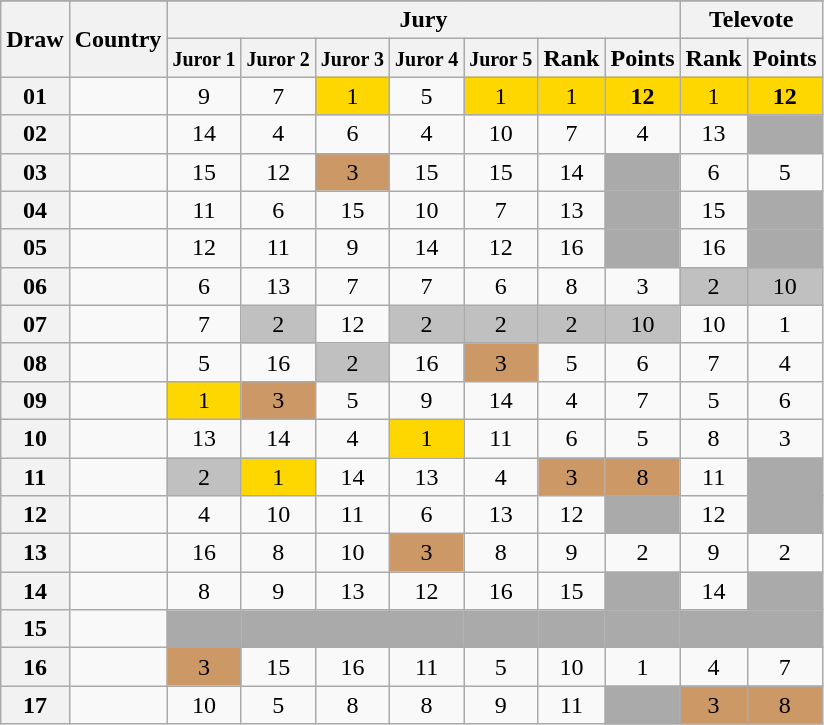<table class="sortable wikitable collapsible plainrowheaders" style="text-align:center;">
<tr>
</tr>
<tr>
<th scope="col" rowspan="2">Draw</th>
<th scope="col" rowspan="2">Country</th>
<th scope="col" colspan="7">Jury</th>
<th scope="col" colspan="2">Televote</th>
</tr>
<tr>
<th scope="col"><small>Juror 1</small></th>
<th scope="col"><small>Juror 2</small></th>
<th scope="col"><small>Juror 3</small></th>
<th scope="col"><small>Juror 4</small></th>
<th scope="col"><small>Juror 5</small></th>
<th scope="col">Rank</th>
<th scope="col">Points</th>
<th scope="col">Rank</th>
<th scope="col">Points</th>
</tr>
<tr>
<th scope="row" style="text-align:center;">01</th>
<td style="text-align:left;"></td>
<td>9</td>
<td>7</td>
<td style="background:gold;">1</td>
<td>5</td>
<td style="background:gold;">1</td>
<td style="background:gold;">1</td>
<td style="background:gold;"><strong>12</strong></td>
<td style="background:gold;">1</td>
<td style="background:gold;"><strong>12</strong></td>
</tr>
<tr>
<th scope="row" style="text-align:center;">02</th>
<td style="text-align:left;"></td>
<td>14</td>
<td>4</td>
<td>6</td>
<td>4</td>
<td>10</td>
<td>7</td>
<td>4</td>
<td>13</td>
<td style="background:#AAAAAA;"></td>
</tr>
<tr>
<th scope="row" style="text-align:center;">03</th>
<td style="text-align:left;"></td>
<td>15</td>
<td>12</td>
<td style="background:#CC9966;">3</td>
<td>15</td>
<td>15</td>
<td>14</td>
<td style="background:#AAAAAA;"></td>
<td>6</td>
<td>5</td>
</tr>
<tr>
<th scope="row" style="text-align:center;">04</th>
<td style="text-align:left;"></td>
<td>11</td>
<td>6</td>
<td>15</td>
<td>10</td>
<td>7</td>
<td>13</td>
<td style="background:#AAAAAA;"></td>
<td>15</td>
<td style="background:#AAAAAA;"></td>
</tr>
<tr>
<th scope="row" style="text-align:center;">05</th>
<td style="text-align:left;"></td>
<td>12</td>
<td>11</td>
<td>9</td>
<td>14</td>
<td>12</td>
<td>16</td>
<td style="background:#AAAAAA;"></td>
<td>16</td>
<td style="background:#AAAAAA;"></td>
</tr>
<tr>
<th scope="row" style="text-align:center;">06</th>
<td style="text-align:left;"></td>
<td>6</td>
<td>13</td>
<td>7</td>
<td>7</td>
<td>6</td>
<td>8</td>
<td>3</td>
<td style="background:silver;">2</td>
<td style="background:silver;">10</td>
</tr>
<tr>
<th scope="row" style="text-align:center;">07</th>
<td style="text-align:left;"></td>
<td>7</td>
<td style="background:silver;">2</td>
<td>12</td>
<td style="background:silver;">2</td>
<td style="background:silver;">2</td>
<td style="background:silver;">2</td>
<td style="background:silver;">10</td>
<td>10</td>
<td>1</td>
</tr>
<tr>
<th scope="row" style="text-align:center;">08</th>
<td style="text-align:left;"></td>
<td>5</td>
<td>16</td>
<td style="background:silver;">2</td>
<td>16</td>
<td style="background:#CC9966;">3</td>
<td>5</td>
<td>6</td>
<td>7</td>
<td>4</td>
</tr>
<tr>
<th scope="row" style="text-align:center;">09</th>
<td style="text-align:left;"></td>
<td style="background:gold;">1</td>
<td style="background:#CC9966;">3</td>
<td>5</td>
<td>9</td>
<td>14</td>
<td>4</td>
<td>7</td>
<td>5</td>
<td>6</td>
</tr>
<tr>
<th scope="row" style="text-align:center;">10</th>
<td style="text-align:left;"></td>
<td>13</td>
<td>14</td>
<td>4</td>
<td style="background:gold;">1</td>
<td>11</td>
<td>6</td>
<td>5</td>
<td>8</td>
<td>3</td>
</tr>
<tr>
<th scope="row" style="text-align:center;">11</th>
<td style="text-align:left;"></td>
<td style="background:silver;">2</td>
<td style="background:gold;">1</td>
<td>14</td>
<td>13</td>
<td>4</td>
<td style="background:#CC9966;">3</td>
<td style="background:#CC9966;">8</td>
<td>11</td>
<td style="background:#AAAAAA;"></td>
</tr>
<tr>
<th scope="row" style="text-align:center;">12</th>
<td style="text-align:left;"></td>
<td>4</td>
<td>10</td>
<td>11</td>
<td>6</td>
<td>13</td>
<td>12</td>
<td style="background:#AAAAAA;"></td>
<td>12</td>
<td style="background:#AAAAAA;"></td>
</tr>
<tr>
<th scope="row" style="text-align:center;">13</th>
<td style="text-align:left;"></td>
<td>16</td>
<td>8</td>
<td>10</td>
<td style="background:#CC9966;">3</td>
<td>8</td>
<td>9</td>
<td>2</td>
<td>9</td>
<td>2</td>
</tr>
<tr>
<th scope="row" style="text-align:center;">14</th>
<td style="text-align:left;"></td>
<td>8</td>
<td>9</td>
<td>13</td>
<td>12</td>
<td>16</td>
<td>15</td>
<td style="background:#AAAAAA;"></td>
<td>14</td>
<td style="background:#AAAAAA;"></td>
</tr>
<tr class="sortbottom">
<th scope="row" style="text-align:center;">15</th>
<td style="text-align:left;"></td>
<td style="background:#AAAAAA;"></td>
<td style="background:#AAAAAA;"></td>
<td style="background:#AAAAAA;"></td>
<td style="background:#AAAAAA;"></td>
<td style="background:#AAAAAA;"></td>
<td style="background:#AAAAAA;"></td>
<td style="background:#AAAAAA;"></td>
<td style="background:#AAAAAA;"></td>
<td style="background:#AAAAAA;"></td>
</tr>
<tr>
<th scope="row" style="text-align:center;">16</th>
<td style="text-align:left;"></td>
<td style="background:#CC9966;">3</td>
<td>15</td>
<td>16</td>
<td>11</td>
<td>5</td>
<td>10</td>
<td>1</td>
<td>4</td>
<td>7</td>
</tr>
<tr>
<th scope="row" style="text-align:center;">17</th>
<td style="text-align:left;"></td>
<td>10</td>
<td>5</td>
<td>8</td>
<td>8</td>
<td>9</td>
<td>11</td>
<td style="background:#AAAAAA;"></td>
<td style="background:#CC9966;">3</td>
<td style="background:#CC9966;">8</td>
</tr>
</table>
